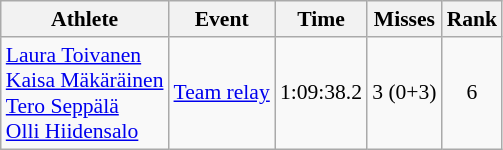<table class="wikitable" style="font-size:90%">
<tr>
<th>Athlete</th>
<th>Event</th>
<th>Time</th>
<th>Misses</th>
<th>Rank</th>
</tr>
<tr align=center>
<td align=left><a href='#'>Laura Toivanen</a><br><a href='#'>Kaisa Mäkäräinen</a><br><a href='#'>Tero Seppälä</a><br><a href='#'>Olli Hiidensalo</a></td>
<td align=left><a href='#'>Team relay</a></td>
<td>1:09:38.2</td>
<td>3 (0+3)</td>
<td>6</td>
</tr>
</table>
